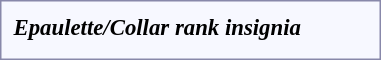<table style="border:1px solid #8888aa; background-color:#f7f8ff; padding:5px; font-size:95%; margin: 0px 12px 12px 0px;"srkk>
<tr style="text-align:center;">
<td><strong><em>Epaulette/Collar rank insignia</em></strong></td>
<td colspan=2></td>
<td colspan=2></td>
<td colspan=2></td>
<td colspan=2></td>
<td colspan=2></td>
<td colspan=2></td>
<td colspan=2></td>
<td colspan=2></td>
<td colspan=2></td>
<td colspan=6></td>
<td colspan=12><br></td>
</tr>
<tr style="text-align:center;">
<td></td>
<td colspan=2></td>
</tr>
</table>
